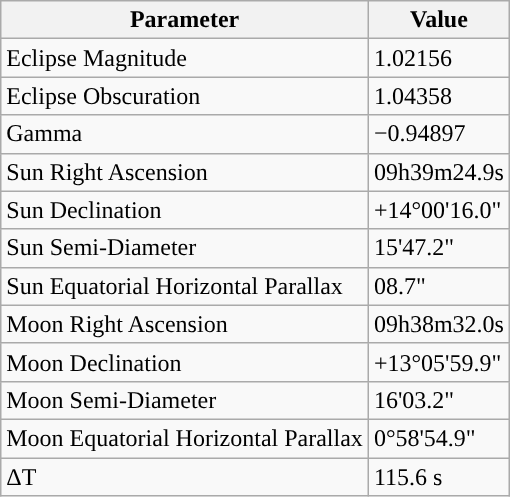<table class="wikitable">
<tr>
<th>Parameter</th>
<th>Value</th>
</tr>
<tr>
<td>Eclipse Magnitude</td>
<td>1.02156</td>
</tr>
<tr>
<td>Eclipse Obscuration</td>
<td>1.04358</td>
</tr>
<tr>
<td>Gamma</td>
<td>−0.94897</td>
</tr>
<tr>
<td>Sun Right Ascension</td>
<td>09h39m24.9s</td>
</tr>
<tr>
<td>Sun Declination</td>
<td>+14°00'16.0"</td>
</tr>
<tr>
<td>Sun Semi-Diameter</td>
<td>15'47.2"</td>
</tr>
<tr>
<td>Sun Equatorial Horizontal Parallax</td>
<td>08.7"</td>
</tr>
<tr>
<td>Moon Right Ascension</td>
<td>09h38m32.0s</td>
</tr>
<tr>
<td>Moon Declination</td>
<td>+13°05'59.9"</td>
</tr>
<tr>
<td>Moon Semi-Diameter</td>
<td>16'03.2"</td>
</tr>
<tr>
<td>Moon Equatorial Horizontal Parallax</td>
<td>0°58'54.9"</td>
</tr>
<tr>
<td>ΔT</td>
<td>115.6 s</td>
</tr>
</table>
